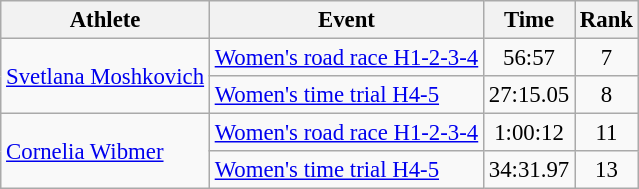<table class=wikitable style=font-size:95%;text-align:center>
<tr>
<th>Athlete</th>
<th>Event</th>
<th>Time</th>
<th>Rank</th>
</tr>
<tr align=center>
<td align=left rowspan=2><a href='#'>Svetlana Moshkovich</a></td>
<td align=left><a href='#'>Women's road race H1-2-3-4</a></td>
<td>56:57</td>
<td>7</td>
</tr>
<tr align=center>
<td align=left><a href='#'>Women's time trial H4-5</a></td>
<td>27:15.05</td>
<td>8</td>
</tr>
<tr align=center>
<td align=left rowspan=2><a href='#'>Cornelia Wibmer</a></td>
<td align=left><a href='#'>Women's road race H1-2-3-4</a></td>
<td>1:00:12</td>
<td>11</td>
</tr>
<tr align=center>
<td align=left><a href='#'>Women's time trial H4-5</a></td>
<td>34:31.97</td>
<td>13</td>
</tr>
</table>
